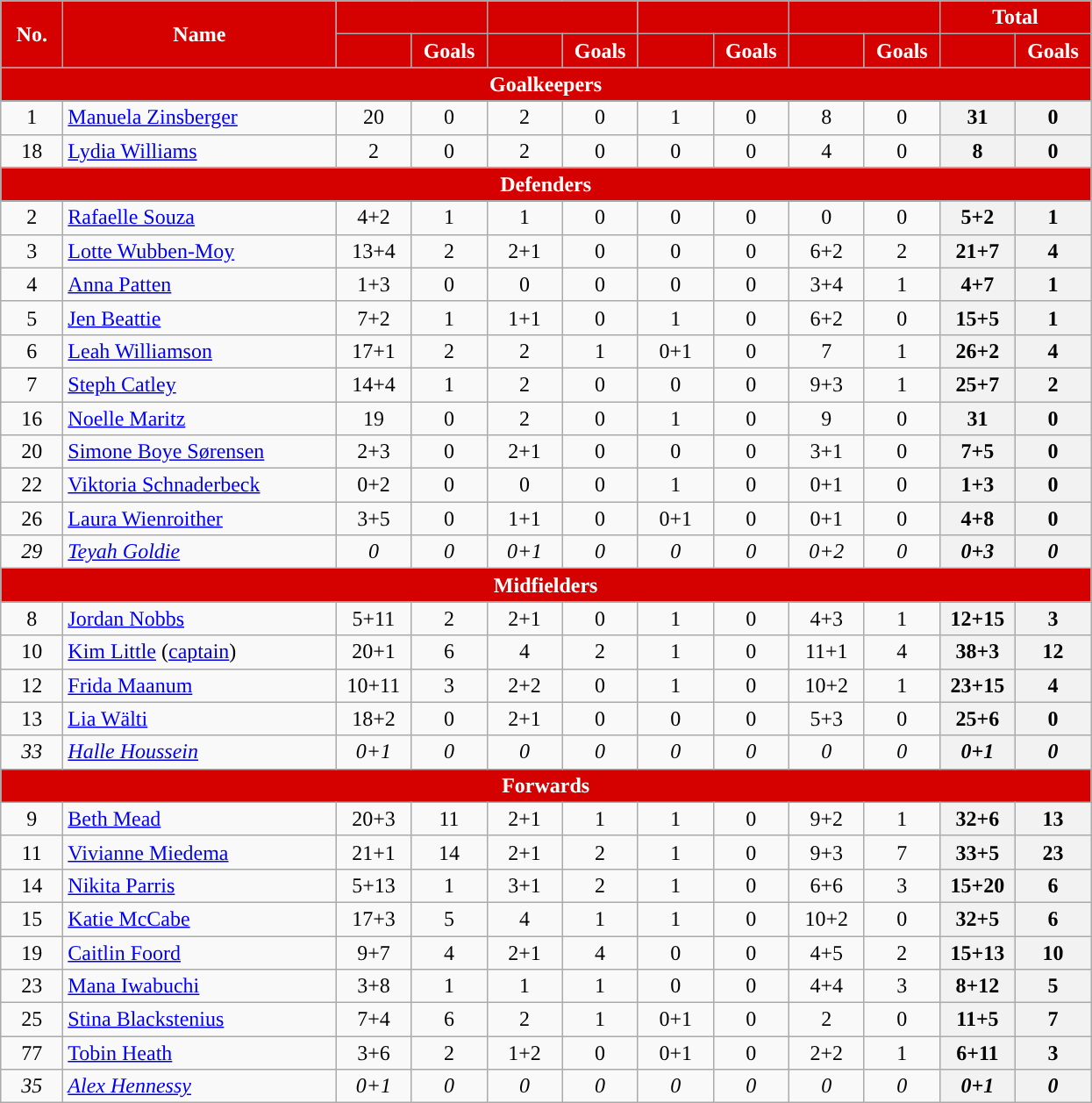<table class="wikitable" style="text-align:center; font-size:100%; ">
<tr>
<th rowspan="2" style="background:#d50000; color:white; text-align:center; width:40px;">No.</th>
<th rowspan="2" style="background:#d50000; color:white; text-align:center; width:200px;">Name</th>
<th colspan="2" style="background:#d50000; color:white; text-align:center;"><a href='#'></a></th>
<th colspan="2" style="background:#d50000; color:white; text-align:center;"><a href='#'></a></th>
<th colspan="2" style="background:#d50000; color:white; text-align:center;"><a href='#'></a></th>
<th colspan="2" style="background:#d50000; color:white; text-align:center;"><a href='#'></a></th>
<th colspan="2" style="background:#d50000; color:white; text-align:center;">Total</th>
</tr>
<tr>
<th style="background:#d50000; color:white; text-align:center; width:50px;"></th>
<th style="background:#d50000; color:white; text-align:center; width:50px;">Goals</th>
<th style="background:#d50000; color:white; text-align:center; width:50px;"></th>
<th style="background:#d50000; color:white; text-align:center; width:50px;">Goals</th>
<th style="background:#d50000; color:white; text-align:center; width:50px;"></th>
<th style="background:#d50000; color:white; text-align:center; width:50px;">Goals</th>
<th style="background:#d50000; color:white; text-align:center; width:50px;"></th>
<th style="background:#d50000; color:white; text-align:center; width:50px;">Goals</th>
<th style="background:#d50000; color:white; text-align:center; width:50px;"></th>
<th style="background:#d50000; color:white; text-align:center; width:50px;">Goals</th>
</tr>
<tr>
<th colspan="12" style="background:#d50000; color:white; text-align:center;">Goalkeepers</th>
</tr>
<tr>
<td>1</td>
<td align="left"> <a href='#'>Manuela Zinsberger</a></td>
<td>20</td>
<td>0</td>
<td>2</td>
<td>0</td>
<td>1</td>
<td>0</td>
<td>8</td>
<td>0</td>
<th>31</th>
<th>0</th>
</tr>
<tr>
<td>18</td>
<td align="left"> <a href='#'>Lydia Williams</a></td>
<td>2</td>
<td>0</td>
<td>2</td>
<td>0</td>
<td>0</td>
<td>0</td>
<td>4</td>
<td>0</td>
<th>8</th>
<th>0</th>
</tr>
<tr>
<th colspan="12" style="background:#d50000; color:white; text-align:center;">Defenders</th>
</tr>
<tr>
<td>2</td>
<td align="left"> <a href='#'>Rafaelle Souza</a></td>
<td>4+2</td>
<td>1</td>
<td>1</td>
<td>0</td>
<td>0</td>
<td>0</td>
<td>0</td>
<td>0</td>
<th>5+2</th>
<th>1</th>
</tr>
<tr>
<td>3</td>
<td align="left"> <a href='#'>Lotte Wubben-Moy</a></td>
<td>13+4</td>
<td>2</td>
<td>2+1</td>
<td>0</td>
<td>0</td>
<td>0</td>
<td>6+2</td>
<td>2</td>
<th>21+7</th>
<th>4</th>
</tr>
<tr>
<td>4</td>
<td align="left"> <a href='#'>Anna Patten</a></td>
<td>1+3</td>
<td>0</td>
<td>0</td>
<td>0</td>
<td>0</td>
<td>0</td>
<td>3+4</td>
<td>1</td>
<th>4+7</th>
<th>1</th>
</tr>
<tr>
<td>5</td>
<td align="left"> <a href='#'>Jen Beattie</a></td>
<td>7+2</td>
<td>1</td>
<td>1+1</td>
<td>0</td>
<td>1</td>
<td>0</td>
<td>6+2</td>
<td>0</td>
<th>15+5</th>
<th>1</th>
</tr>
<tr>
<td>6</td>
<td align="left"> <a href='#'>Leah Williamson</a></td>
<td>17+1</td>
<td>2</td>
<td>2</td>
<td>1</td>
<td>0+1</td>
<td>0</td>
<td>7</td>
<td>1</td>
<th>26+2</th>
<th>4</th>
</tr>
<tr>
<td>7</td>
<td align="left"> <a href='#'>Steph Catley</a></td>
<td>14+4</td>
<td>1</td>
<td>2</td>
<td>0</td>
<td>0</td>
<td>0</td>
<td>9+3</td>
<td>1</td>
<th>25+7</th>
<th>2</th>
</tr>
<tr>
<td>16</td>
<td align="left"> <a href='#'>Noelle Maritz</a></td>
<td>19</td>
<td>0</td>
<td>2</td>
<td>0</td>
<td>1</td>
<td>0</td>
<td>9</td>
<td>0</td>
<th>31</th>
<th>0</th>
</tr>
<tr>
<td>20</td>
<td align="left"> <a href='#'>Simone Boye Sørensen</a></td>
<td>2+3</td>
<td>0</td>
<td>2+1</td>
<td>0</td>
<td>0</td>
<td>0</td>
<td>3+1</td>
<td>0</td>
<th>7+5</th>
<th>0</th>
</tr>
<tr>
<td>22</td>
<td align="left"> <a href='#'>Viktoria Schnaderbeck</a></td>
<td>0+2</td>
<td>0</td>
<td>0</td>
<td>0</td>
<td>1</td>
<td>0</td>
<td>0+1</td>
<td>0</td>
<th>1+3</th>
<th>0</th>
</tr>
<tr>
<td>26</td>
<td align="left"> <a href='#'>Laura Wienroither</a></td>
<td>3+5</td>
<td>0</td>
<td>1+1</td>
<td>0</td>
<td>0+1</td>
<td>0</td>
<td>0+1</td>
<td>0</td>
<th>4+8</th>
<th>0</th>
</tr>
<tr>
<td><em>29</em></td>
<td align="left"><em> <a href='#'>Teyah Goldie</a></em></td>
<td><em>0</em></td>
<td><em>0</em></td>
<td><em>0+1</em></td>
<td><em>0</em></td>
<td><em>0</em></td>
<td><em>0</em></td>
<td><em>0+2</em></td>
<td><em>0</em></td>
<th><em>0+3</em></th>
<th><em>0</em></th>
</tr>
<tr>
<th colspan="12" style="background:#d50000; color:white; text-align:center;">Midfielders</th>
</tr>
<tr>
<td>8</td>
<td align="left"> <a href='#'>Jordan Nobbs</a></td>
<td>5+11</td>
<td>2</td>
<td>2+1</td>
<td>0</td>
<td>1</td>
<td>0</td>
<td>4+3</td>
<td>1</td>
<th>12+15</th>
<th>3</th>
</tr>
<tr>
<td>10</td>
<td align="left"> <a href='#'>Kim Little</a> (<a href='#'>captain</a>)</td>
<td>20+1</td>
<td>6</td>
<td>4</td>
<td>2</td>
<td>1</td>
<td>0</td>
<td>11+1</td>
<td>4</td>
<th>38+3</th>
<th>12</th>
</tr>
<tr>
<td>12</td>
<td align="left"> <a href='#'>Frida Maanum</a></td>
<td>10+11</td>
<td>3</td>
<td>2+2</td>
<td>0</td>
<td>1</td>
<td>0</td>
<td>10+2</td>
<td>1</td>
<th>23+15</th>
<th>4</th>
</tr>
<tr>
<td>13</td>
<td align="left"> <a href='#'>Lia Wälti</a></td>
<td>18+2</td>
<td>0</td>
<td>2+1</td>
<td>0</td>
<td>0</td>
<td>0</td>
<td>5+3</td>
<td>0</td>
<th>25+6</th>
<th>0</th>
</tr>
<tr>
<td><em>33</em></td>
<td align="left"><em> <a href='#'>Halle Houssein</a></em></td>
<td><em>0+1</em></td>
<td><em>0</em></td>
<td><em>0</em></td>
<td><em>0</em></td>
<td><em>0</em></td>
<td><em>0</em></td>
<td><em>0</em></td>
<td><em>0</em></td>
<th><em>0+1</em></th>
<th><em>0</em></th>
</tr>
<tr>
<th colspan="12" style="background:#d50000; color:white; text-align:center;">Forwards</th>
</tr>
<tr>
<td>9</td>
<td align="left"> <a href='#'>Beth Mead</a></td>
<td>20+3</td>
<td>11</td>
<td>2+1</td>
<td>1</td>
<td>1</td>
<td>0</td>
<td>9+2</td>
<td>1</td>
<th>32+6</th>
<th>13</th>
</tr>
<tr>
<td>11</td>
<td align="left"> <a href='#'>Vivianne Miedema</a></td>
<td>21+1</td>
<td>14</td>
<td>2+1</td>
<td>2</td>
<td>1</td>
<td>0</td>
<td>9+3</td>
<td>7</td>
<th>33+5</th>
<th>23</th>
</tr>
<tr>
<td>14</td>
<td align="left"> <a href='#'>Nikita Parris</a></td>
<td>5+13</td>
<td>1</td>
<td>3+1</td>
<td>2</td>
<td>1</td>
<td>0</td>
<td>6+6</td>
<td>3</td>
<th>15+20</th>
<th>6</th>
</tr>
<tr>
<td>15</td>
<td align="left"> <a href='#'>Katie McCabe</a></td>
<td>17+3</td>
<td>5</td>
<td>4</td>
<td>1</td>
<td>1</td>
<td>0</td>
<td>10+2</td>
<td>0</td>
<th>32+5</th>
<th>6</th>
</tr>
<tr>
<td>19</td>
<td align="left"> <a href='#'>Caitlin Foord</a></td>
<td>9+7</td>
<td>4</td>
<td>2+1</td>
<td>4</td>
<td>0</td>
<td>0</td>
<td>4+5</td>
<td>2</td>
<th>15+13</th>
<th>10</th>
</tr>
<tr>
<td>23</td>
<td align="left"> <a href='#'>Mana Iwabuchi</a></td>
<td>3+8</td>
<td>1</td>
<td>1</td>
<td>1</td>
<td>0</td>
<td>0</td>
<td>4+4</td>
<td>3</td>
<th>8+12</th>
<th>5</th>
</tr>
<tr>
<td>25</td>
<td align="left"> <a href='#'>Stina Blackstenius</a></td>
<td>7+4</td>
<td>6</td>
<td>2</td>
<td>1</td>
<td>0+1</td>
<td>0</td>
<td>2</td>
<td>0</td>
<th>11+5</th>
<th>7</th>
</tr>
<tr>
<td>77</td>
<td align="left"> <a href='#'>Tobin Heath</a></td>
<td>3+6</td>
<td>2</td>
<td>1+2</td>
<td>0</td>
<td>0+1</td>
<td>0</td>
<td>2+2</td>
<td>1</td>
<th>6+11</th>
<th>3</th>
</tr>
<tr>
<td><em>35</em></td>
<td align="left"><em> <a href='#'>Alex Hennessy</a></em></td>
<td><em>0+1</em></td>
<td><em>0</em></td>
<td><em>0</em></td>
<td><em>0</em></td>
<td><em>0</em></td>
<td><em>0</em></td>
<td><em>0</em></td>
<td><em>0</em></td>
<th><em>0+1</em></th>
<th><em>0</em></th>
</tr>
</table>
